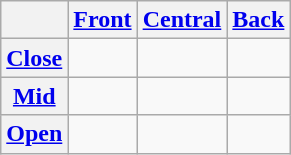<table class="wikitable">
<tr>
<th></th>
<th><a href='#'>Front</a></th>
<th><a href='#'>Central</a></th>
<th><a href='#'>Back</a></th>
</tr>
<tr style="text-align:center">
<th><a href='#'>Close</a></th>
<td></td>
<td></td>
<td></td>
</tr>
<tr style="text-align:center">
<th><a href='#'>Mid</a></th>
<td></td>
<td> </td>
<td></td>
</tr>
<tr style="text-align:center">
<th><a href='#'>Open</a></th>
<td></td>
<td></td>
<td></td>
</tr>
</table>
